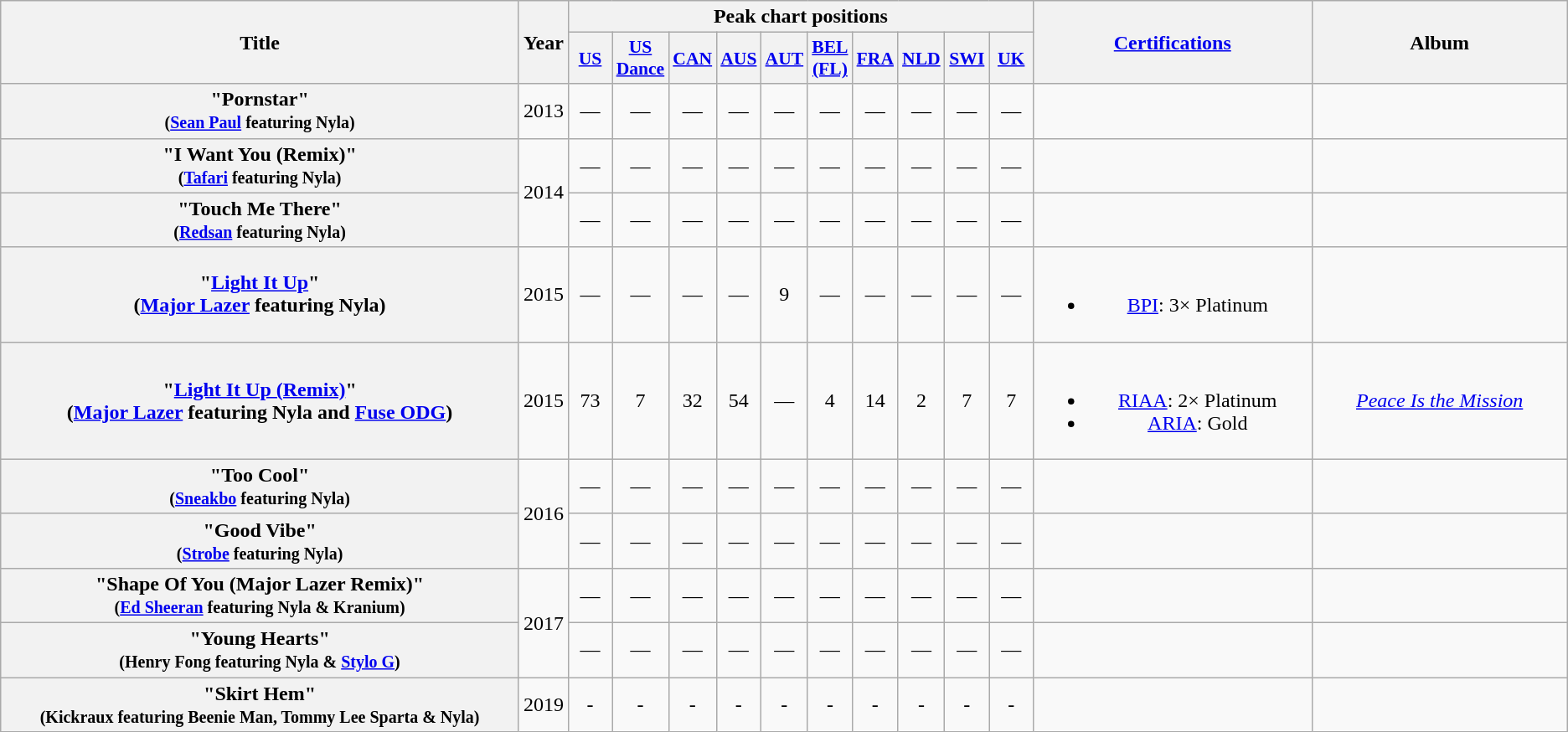<table class="wikitable plainrowheaders" style="text-align:center;" border="1">
<tr>
<th scope="col" rowspan="2" style="width:27em;">Title</th>
<th scope="col" rowspan="2" style="width:1em;">Year</th>
<th scope="col" colspan="10">Peak chart positions</th>
<th scope="col" rowspan="2"  style="width:14em;"><a href='#'>Certifications</a></th>
<th scope="col" rowspan="2" style="width:13em;">Album</th>
</tr>
<tr>
<th scope="col" style="width:2em;font-size:90%;"><a href='#'>US</a><br></th>
<th scope="col" style="width:2em;font-size:90%;"><a href='#'>US<br>Dance</a><br></th>
<th scope="col" style="width:2em;font-size:90%;"><a href='#'>CAN</a><br></th>
<th scope="col" style="width:2em;font-size:90%;"><a href='#'>AUS</a><br></th>
<th scope="col" style="width:2em;font-size:90%;"><a href='#'>AUT</a><br></th>
<th scope="col" style="width:2em;font-size:90%;"><a href='#'>BEL<br> (FL)</a><br></th>
<th scope="col" style="width:2em;font-size:90%;"><a href='#'>FRA</a><br></th>
<th scope="col" style="width:2em;font-size:90%;"><a href='#'>NLD</a><br></th>
<th scope="col" style="width:2em;font-size:90%;"><a href='#'>SWI</a><br></th>
<th scope="col" style="width:2em;font-size:90%;"><a href='#'>UK</a><br></th>
</tr>
<tr>
<th scope="row">"Pornstar" <br><small>(<a href='#'>Sean Paul</a> featuring Nyla)</small></th>
<td>2013</td>
<td>—</td>
<td>—</td>
<td>—</td>
<td>—</td>
<td>—</td>
<td>—</td>
<td>—</td>
<td>—</td>
<td>—</td>
<td>—</td>
<td></td>
<td></td>
</tr>
<tr>
<th scope="row">"I Want You (Remix)"<br><small>(<a href='#'>Tafari</a> featuring Nyla)</small></th>
<td rowspan="2">2014</td>
<td>—</td>
<td>—</td>
<td>—</td>
<td>—</td>
<td>—</td>
<td>—</td>
<td>—</td>
<td>—</td>
<td>—</td>
<td>—</td>
<td></td>
<td></td>
</tr>
<tr>
<th scope="row">"Touch Me There"<br><small>(<a href='#'>Redsan</a> featuring Nyla)</small></th>
<td>—</td>
<td>—</td>
<td>—</td>
<td>—</td>
<td>—</td>
<td>—</td>
<td>—</td>
<td>—</td>
<td>—</td>
<td>—</td>
<td></td>
<td></td>
</tr>
<tr>
<th scope="row">"<a href='#'>Light It Up</a>"<br><span>(<a href='#'>Major Lazer</a> featuring Nyla)</span></th>
<td>2015</td>
<td>—</td>
<td>—</td>
<td>—</td>
<td>—</td>
<td>9</td>
<td>—</td>
<td>—</td>
<td>—</td>
<td>—</td>
<td>—</td>
<td><br><ul><li><a href='#'>BPI</a>: 3× Platinum</li></ul></td>
<td></td>
</tr>
<tr>
<th scope="row">"<a href='#'>Light It Up (Remix)</a>"<br><span>(<a href='#'>Major Lazer</a> featuring Nyla and <a href='#'>Fuse ODG</a>)</span></th>
<td>2015</td>
<td>73</td>
<td>7</td>
<td>32</td>
<td>54</td>
<td>—</td>
<td>4</td>
<td>14</td>
<td>2</td>
<td>7</td>
<td>7</td>
<td><br><ul><li><a href='#'>RIAA</a>: 2× Platinum</li><li><a href='#'>ARIA</a>: Gold</li></ul></td>
<td><em><a href='#'>Peace Is the Mission</a></em></td>
</tr>
<tr>
<th scope="row">"Too Cool"<br><small>(<a href='#'>Sneakbo</a> featuring Nyla)</small></th>
<td rowspan="2">2016</td>
<td>—</td>
<td>—</td>
<td>—</td>
<td>—</td>
<td>—</td>
<td>—</td>
<td>—</td>
<td>—</td>
<td>—</td>
<td>—</td>
<td —></td>
<td></td>
</tr>
<tr>
<th scope="row">"Good Vibe"<br><small>(<a href='#'>Strobe</a> featuring Nyla)</small></th>
<td>—</td>
<td>—</td>
<td>—</td>
<td>—</td>
<td>—</td>
<td>—</td>
<td>—</td>
<td>—</td>
<td>—</td>
<td>—</td>
<td —></td>
<td></td>
</tr>
<tr>
<th scope="row">"Shape Of You (Major Lazer Remix)" <br><small>(<a href='#'>Ed Sheeran</a> featuring Nyla & Kranium)</small></th>
<td rowspan="2">2017</td>
<td>—</td>
<td>—</td>
<td>—</td>
<td>—</td>
<td>—</td>
<td>—</td>
<td>—</td>
<td>—</td>
<td>—</td>
<td>—</td>
<td —></td>
<td></td>
</tr>
<tr>
<th scope="row">"Young Hearts" <br><small>(Henry Fong featuring Nyla & <a href='#'>Stylo G</a>)</small></th>
<td>—</td>
<td>—</td>
<td>—</td>
<td>—</td>
<td>—</td>
<td>—</td>
<td>—</td>
<td>—</td>
<td>—</td>
<td>—</td>
<td —></td>
<td></td>
</tr>
<tr>
<th scope="row">"Skirt Hem" <br><small>(Kickraux featuring Beenie Man, Tommy Lee Sparta & Nyla)</small></th>
<td rowspan="2">2019</td>
<td>-</td>
<td>-</td>
<td>-</td>
<td>-</td>
<td>-</td>
<td>-</td>
<td>-</td>
<td>-</td>
<td>-</td>
<td>-</td>
<td></td>
<td></td>
</tr>
</table>
